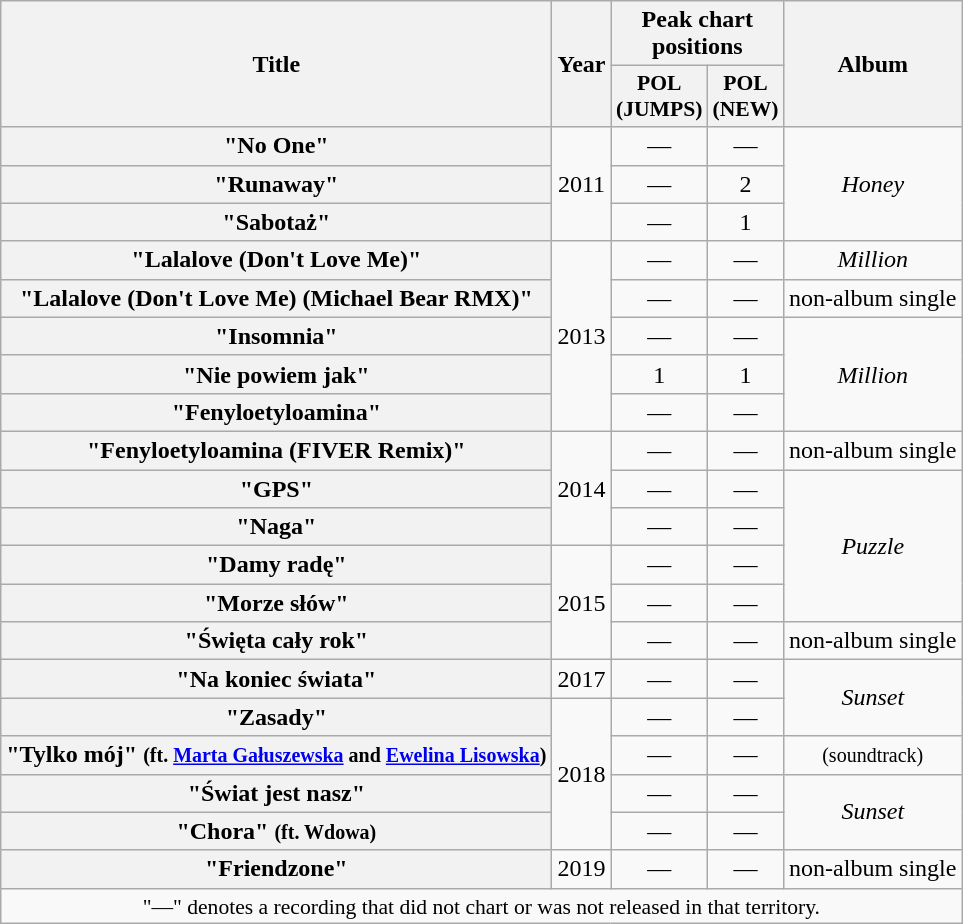<table class="wikitable plainrowheaders" style="text-align:center;">
<tr>
<th scope="col" rowspan="2">Title</th>
<th scope="col" rowspan="2">Year</th>
<th scope="col" colspan="2">Peak chart positions</th>
<th scope="col" rowspan="2">Album</th>
</tr>
<tr>
<th scope="col" style="width:3em;font-size:90%;">POL (JUMPS)<br></th>
<th scope="col" style="width:3em;font-size:90%;">POL (NEW)<br></th>
</tr>
<tr>
<th scope="row">"No One"</th>
<td rowspan=3>2011</td>
<td>—</td>
<td>—</td>
<td rowspan=3><em>Honey</em></td>
</tr>
<tr>
<th scope="row">"Runaway"</th>
<td>—</td>
<td>2</td>
</tr>
<tr>
<th scope="row">"Sabotaż"</th>
<td>—</td>
<td>1</td>
</tr>
<tr>
<th scope="row">"Lalalove (Don't Love Me)"</th>
<td rowspan=5>2013</td>
<td>—</td>
<td>—</td>
<td><em>Million</em></td>
</tr>
<tr>
<th scope="row">"Lalalove (Don't Love Me) (Michael Bear RMX)"</th>
<td>—</td>
<td>—</td>
<td>non-album single</td>
</tr>
<tr>
<th scope="row">"Insomnia"</th>
<td>—</td>
<td>—</td>
<td rowspan=3><em>Million</em></td>
</tr>
<tr>
<th scope="row">"Nie powiem jak"</th>
<td>1</td>
<td>1</td>
</tr>
<tr>
<th scope="row">"Fenyloetyloamina"</th>
<td>—</td>
<td>—</td>
</tr>
<tr>
<th scope="row">"Fenyloetyloamina (FIVER Remix)"</th>
<td rowspan=3>2014</td>
<td>—</td>
<td>—</td>
<td>non-album single</td>
</tr>
<tr>
<th scope="row">"GPS"</th>
<td>—</td>
<td>—</td>
<td rowspan="4"><em>Puzzle</em></td>
</tr>
<tr>
<th scope="row">"Naga"</th>
<td>—</td>
<td>—</td>
</tr>
<tr>
<th scope="row">"Damy radę"</th>
<td rowspan="3">2015</td>
<td>—</td>
<td>—</td>
</tr>
<tr>
<th>"Morze słów"</th>
<td>—</td>
<td>—</td>
</tr>
<tr>
<th>"Święta cały rok"</th>
<td>—</td>
<td>—</td>
<td>non-album single</td>
</tr>
<tr>
<th>"Na koniec świata"</th>
<td>2017</td>
<td>—</td>
<td>—</td>
<td rowspan="2"><em>Sunset</em></td>
</tr>
<tr>
<th>"Zasady"</th>
<td rowspan="4">2018</td>
<td>—</td>
<td>—</td>
</tr>
<tr>
<th>"Tylko mój" <small>(ft. <a href='#'>Marta Gałuszewska</a> and <a href='#'>Ewelina Lisowska</a>)</small></th>
<td>—</td>
<td>—</td>
<td><small>(soundtrack)</small></td>
</tr>
<tr>
<th>"Świat jest nasz"</th>
<td>—</td>
<td>—</td>
<td rowspan="2"><em>Sunset</em></td>
</tr>
<tr>
<th>"Chora" <small>(ft. Wdowa)</small></th>
<td>—</td>
<td>—</td>
</tr>
<tr>
<th>"Friendzone"</th>
<td>2019</td>
<td>—</td>
<td>—</td>
<td>non-album single</td>
</tr>
<tr>
<td colspan="5" style="font-size:90%">"—" denotes a recording that did not chart or was not released in that territory.</td>
</tr>
</table>
